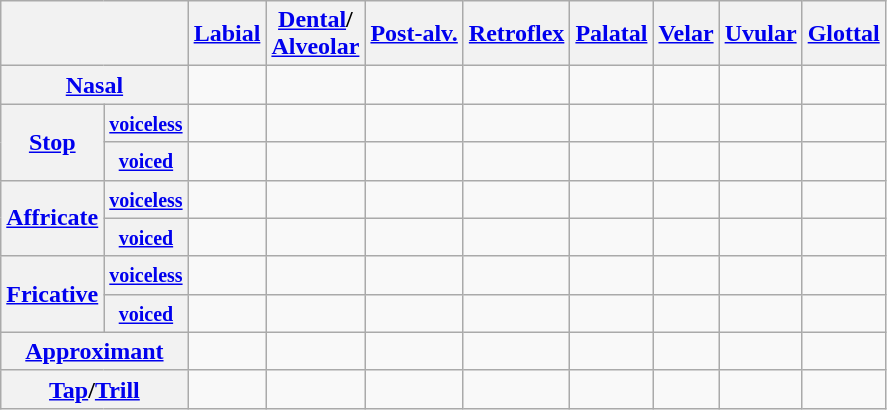<table class="wikitable" style="text-align: center;">
<tr>
<th colspan="2"></th>
<th><a href='#'>Labial</a></th>
<th><a href='#'>Dental</a>/<br><a href='#'>Alveolar</a></th>
<th><a href='#'>Post-alv.</a></th>
<th><a href='#'>Retroflex</a></th>
<th><a href='#'>Palatal</a></th>
<th><a href='#'>Velar</a></th>
<th><a href='#'>Uvular</a></th>
<th><a href='#'>Glottal</a></th>
</tr>
<tr>
<th colspan="2"><a href='#'>Nasal</a></th>
<td></td>
<td></td>
<td></td>
<td></td>
<td></td>
<td></td>
<td></td>
<td></td>
</tr>
<tr>
<th rowspan="2"><a href='#'>Stop</a></th>
<th><small><a href='#'>voiceless</a></small></th>
<td></td>
<td></td>
<td></td>
<td></td>
<td></td>
<td></td>
<td></td>
<td></td>
</tr>
<tr>
<th><small><a href='#'>voiced</a></small></th>
<td></td>
<td></td>
<td></td>
<td></td>
<td></td>
<td></td>
<td></td>
<td></td>
</tr>
<tr>
<th rowspan="2"><a href='#'>Affricate</a></th>
<th><small><a href='#'>voiceless</a></small></th>
<td></td>
<td></td>
<td></td>
<td></td>
<td></td>
<td></td>
<td></td>
<td></td>
</tr>
<tr>
<th><small><a href='#'>voiced</a></small></th>
<td></td>
<td></td>
<td></td>
<td></td>
<td></td>
<td></td>
<td></td>
<td></td>
</tr>
<tr>
<th rowspan="2"><a href='#'>Fricative</a></th>
<th><small><a href='#'>voiceless</a></small></th>
<td></td>
<td></td>
<td></td>
<td></td>
<td></td>
<td></td>
<td></td>
<td></td>
</tr>
<tr>
<th><small><a href='#'>voiced</a></small></th>
<td></td>
<td></td>
<td></td>
<td></td>
<td></td>
<td></td>
<td></td>
<td></td>
</tr>
<tr>
<th colspan="2"><a href='#'>Approximant</a></th>
<td></td>
<td></td>
<td></td>
<td></td>
<td></td>
<td></td>
<td></td>
<td></td>
</tr>
<tr>
<th colspan="2"><a href='#'>Tap</a>/<a href='#'>Trill</a></th>
<td></td>
<td></td>
<td></td>
<td></td>
<td></td>
<td></td>
<td></td>
<td></td>
</tr>
</table>
